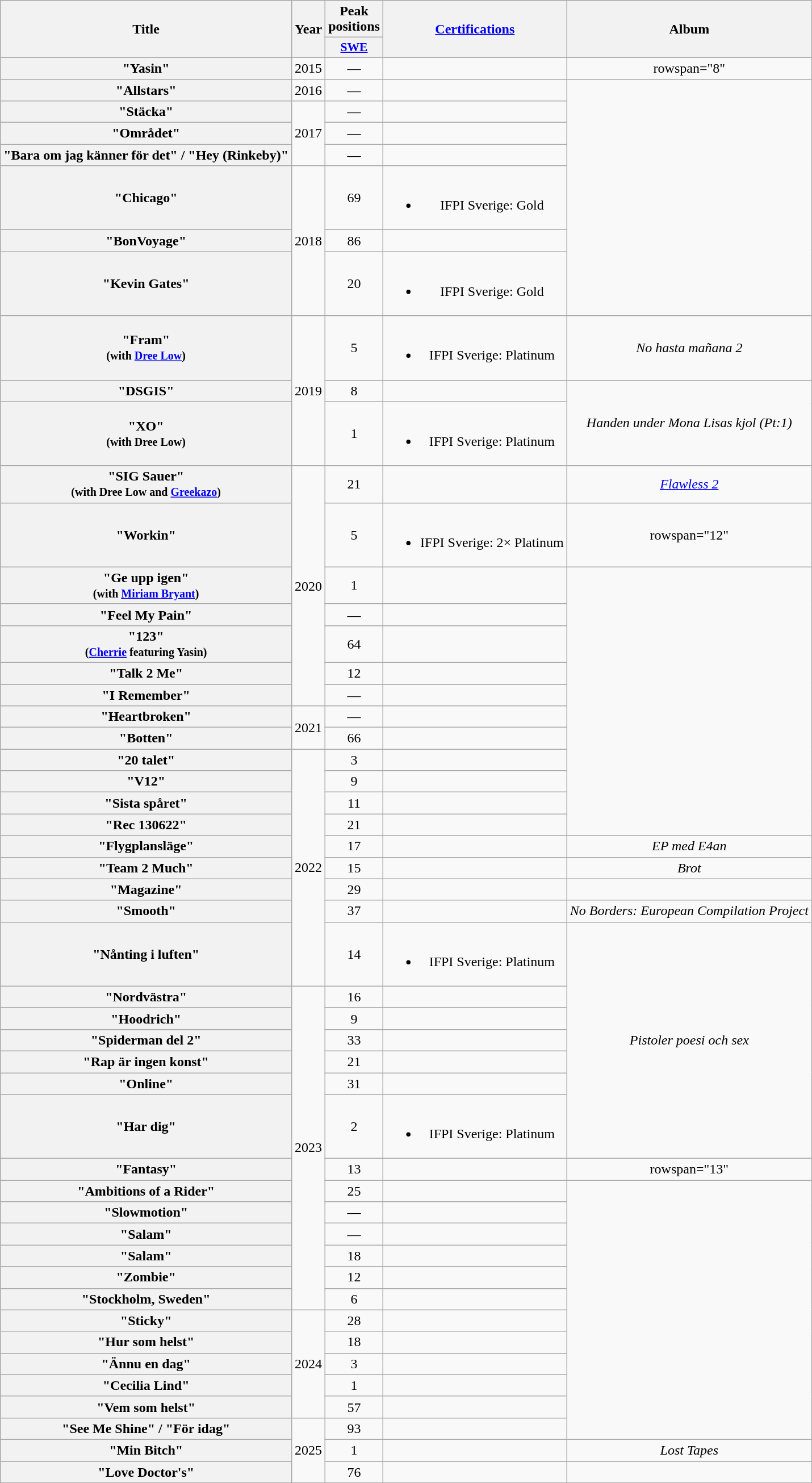<table class="wikitable plainrowheaders" style="text-align:center">
<tr>
<th scope="col" rowspan="2">Title</th>
<th scope="col" rowspan="2">Year</th>
<th scope="col" colspan="1">Peak positions</th>
<th scope="col" rowspan="2"><a href='#'>Certifications</a></th>
<th scope="col" rowspan="2">Album</th>
</tr>
<tr>
<th scope="col" style="width:3em;font-size:90%;"><a href='#'>SWE</a><br></th>
</tr>
<tr>
<th scope="row">"Yasin"</th>
<td>2015</td>
<td>—</td>
<td></td>
<td>rowspan="8" </td>
</tr>
<tr>
<th scope="row">"Allstars"</th>
<td>2016</td>
<td>—</td>
<td></td>
</tr>
<tr>
<th scope="row">"Stäcka"</th>
<td rowspan="3">2017</td>
<td>—</td>
<td></td>
</tr>
<tr>
<th scope="row">"Området"</th>
<td>—</td>
<td></td>
</tr>
<tr>
<th scope="row">"Bara om jag känner för det" / "Hey (Rinkeby)"</th>
<td>—</td>
<td></td>
</tr>
<tr>
<th scope="row">"Chicago"</th>
<td rowspan="3">2018</td>
<td>69</td>
<td><br><ul><li>IFPI Sverige: Gold</li></ul></td>
</tr>
<tr>
<th scope="row">"BonVoyage"</th>
<td>86</td>
<td></td>
</tr>
<tr>
<th scope="row">"Kevin Gates"</th>
<td>20</td>
<td><br><ul><li>IFPI Sverige: Gold</li></ul></td>
</tr>
<tr>
<th scope="row">"Fram"<br><small>(with <a href='#'>Dree Low</a>)</small></th>
<td rowspan="3">2019</td>
<td>5</td>
<td><br><ul><li>IFPI Sverige: Platinum</li></ul></td>
<td><em>No hasta mañana 2</em></td>
</tr>
<tr>
<th scope="row">"DSGIS"</th>
<td>8</td>
<td></td>
<td rowspan="2"><em>Handen under Mona Lisas kjol (Pt:1)</em></td>
</tr>
<tr>
<th scope="row">"XO"<br><small>(with Dree Low)</small></th>
<td>1</td>
<td><br><ul><li>IFPI Sverige: Platinum</li></ul></td>
</tr>
<tr>
<th scope="row">"SIG Sauer"<br><small>(with Dree Low and <a href='#'>Greekazo</a>)</small></th>
<td rowspan="7">2020</td>
<td>21</td>
<td></td>
<td><em><a href='#'>Flawless 2</a></em></td>
</tr>
<tr>
<th scope="row">"Workin"</th>
<td>5</td>
<td><br><ul><li>IFPI Sverige: 2× Platinum</li></ul></td>
<td>rowspan="12" </td>
</tr>
<tr>
<th scope="row">"Ge upp igen"<br><small>(with <a href='#'>Miriam Bryant</a>)</small></th>
<td>1</td>
<td></td>
</tr>
<tr>
<th scope="row">"Feel My Pain"</th>
<td>—</td>
<td></td>
</tr>
<tr>
<th scope="row">"123"<br><small>(<a href='#'>Cherrie</a> featuring Yasin)</small></th>
<td>64</td>
<td></td>
</tr>
<tr>
<th scope="row">"Talk 2 Me"</th>
<td>12</td>
<td></td>
</tr>
<tr>
<th scope="row">"I Remember"</th>
<td>—</td>
<td></td>
</tr>
<tr>
<th scope="row">"Heartbroken"</th>
<td rowspan="2">2021</td>
<td>—</td>
<td></td>
</tr>
<tr>
<th scope="row">"Botten"<br></th>
<td>66<br></td>
<td></td>
</tr>
<tr>
<th scope="row">"20 talet"</th>
<td rowspan="9">2022</td>
<td>3</td>
<td></td>
</tr>
<tr>
<th scope="row">"V12"</th>
<td>9</td>
<td></td>
</tr>
<tr>
<th scope="row">"Sista spåret"</th>
<td>11</td>
<td></td>
</tr>
<tr>
<th scope="row">"Rec 130622"</th>
<td>21</td>
<td></td>
</tr>
<tr>
<th scope="row">"Flygplansläge"<br></th>
<td>17<br></td>
<td></td>
<td><em>EP med E4an</em></td>
</tr>
<tr>
<th scope="row">"Team 2 Much"<br></th>
<td>15<br></td>
<td></td>
<td><em>Brot</em></td>
</tr>
<tr>
<th scope="row">"Magazine"<br></th>
<td>29</td>
<td></td>
<td></td>
</tr>
<tr>
<th scope="row">"Smooth"<br></th>
<td>37</td>
<td></td>
<td><em>No Borders: European Compilation Project</em></td>
</tr>
<tr>
<th scope="row">"Nånting i luften"</th>
<td>14</td>
<td><br><ul><li>IFPI Sverige: Platinum</li></ul></td>
<td rowspan="7"><em>Pistoler poesi och sex</em></td>
</tr>
<tr>
<th scope="row">"Nordvästra"</th>
<td rowspan="13">2023</td>
<td>16</td>
<td></td>
</tr>
<tr>
<th scope="row">"Hoodrich"</th>
<td>9</td>
<td></td>
</tr>
<tr>
<th scope="row">"Spiderman del 2"</th>
<td>33</td>
<td></td>
</tr>
<tr>
<th scope="row">"Rap är ingen konst"</th>
<td>21</td>
<td></td>
</tr>
<tr>
<th scope="row">"Online"</th>
<td>31</td>
<td></td>
</tr>
<tr>
<th scope="row">"Har dig"</th>
<td>2</td>
<td><br><ul><li>IFPI Sverige: Platinum</li></ul></td>
</tr>
<tr>
<th scope="row">"Fantasy"</th>
<td>13</td>
<td></td>
<td>rowspan="13" </td>
</tr>
<tr>
<th scope="row">"Ambitions of a Rider"<br></th>
<td>25<br></td>
<td></td>
</tr>
<tr>
<th scope="row">"Slowmotion"<br></th>
<td>—</td>
<td></td>
</tr>
<tr>
<th scope="row">"Salam"</th>
<td>—</td>
<td></td>
</tr>
<tr>
<th scope="row">"Salam"</th>
<td>18<br></td>
<td></td>
</tr>
<tr>
<th scope="row">"Zombie"<br></th>
<td>12<br></td>
<td></td>
</tr>
<tr>
<th scope="row">"Stockholm, Sweden"</th>
<td>6<br></td>
<td></td>
</tr>
<tr>
<th scope="row">"Sticky"<br></th>
<td rowspan="5">2024</td>
<td>28<br></td>
<td></td>
</tr>
<tr>
<th scope="row">"Hur som helst"</th>
<td>18<br></td>
<td></td>
</tr>
<tr>
<th scope="row">"Ännu en dag"<br></th>
<td>3<br></td>
<td></td>
</tr>
<tr>
<th scope="row">"Cecilia Lind"</th>
<td>1<br></td>
<td></td>
</tr>
<tr>
<th scope="row">"Vem som helst"</th>
<td>57<br></td>
<td></td>
</tr>
<tr>
<th scope="row">"See Me Shine" / "För idag"</th>
<td rowspan="3">2025</td>
<td>93<br></td>
<td></td>
</tr>
<tr>
<th scope="row">"Min Bitch"</th>
<td>1<br></td>
<td></td>
<td><em>Lost Tapes</em></td>
</tr>
<tr>
<th scope="row">"Love Doctor's"<br></th>
<td>76<br></td>
<td></td>
<td></td>
</tr>
</table>
